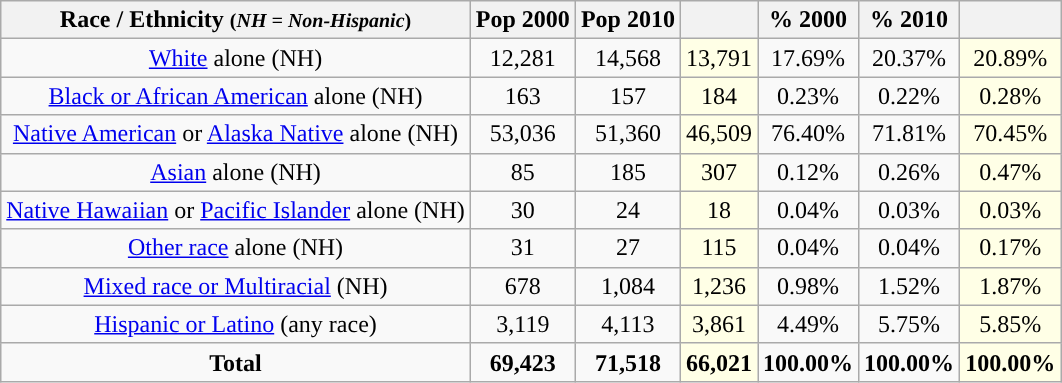<table class="wikitable" style="text-align:center;">
<tr>
<th>Race / Ethnicity <small>(<em>NH = Non-Hispanic</em>)</small></th>
<th>Pop 2000</th>
<th>Pop 2010</th>
<th></th>
<th>% 2000</th>
<th>% 2010</th>
<th></th>
</tr>
<tr>
<td><a href='#'>White</a> alone (NH)</td>
<td>12,281</td>
<td>14,568</td>
<td style='background: #ffffe6;'>13,791</td>
<td>17.69%</td>
<td>20.37%</td>
<td style='background: #ffffe6;'>20.89%</td>
</tr>
<tr>
<td><a href='#'>Black or African American</a> alone (NH)</td>
<td>163</td>
<td>157</td>
<td style='background: #ffffe6;'>184</td>
<td>0.23%</td>
<td>0.22%</td>
<td style='background: #ffffe6;'>0.28%</td>
</tr>
<tr>
<td><a href='#'>Native American</a> or <a href='#'>Alaska Native</a> alone (NH)</td>
<td>53,036</td>
<td>51,360</td>
<td style='background: #ffffe6;'>46,509</td>
<td>76.40%</td>
<td>71.81%</td>
<td style='background: #ffffe6;'>70.45%</td>
</tr>
<tr>
<td><a href='#'>Asian</a> alone (NH)</td>
<td>85</td>
<td>185</td>
<td style='background: #ffffe6;'>307</td>
<td>0.12%</td>
<td>0.26%</td>
<td style='background: #ffffe6;'>0.47%</td>
</tr>
<tr>
<td><a href='#'>Native Hawaiian</a> or <a href='#'>Pacific Islander</a> alone (NH)</td>
<td>30</td>
<td>24</td>
<td style='background: #ffffe6;'>18</td>
<td>0.04%</td>
<td>0.03%</td>
<td style='background: #ffffe6;'>0.03%</td>
</tr>
<tr>
<td><a href='#'>Other race</a> alone (NH)</td>
<td>31</td>
<td>27</td>
<td style='background: #ffffe6;'>115</td>
<td>0.04%</td>
<td>0.04%</td>
<td style='background: #ffffe6;'>0.17%</td>
</tr>
<tr>
<td><a href='#'>Mixed race or Multiracial</a> (NH)</td>
<td>678</td>
<td>1,084</td>
<td style='background: #ffffe6;'>1,236</td>
<td>0.98%</td>
<td>1.52%</td>
<td style='background: #ffffe6;'>1.87%</td>
</tr>
<tr>
<td><a href='#'>Hispanic or Latino</a> (any race)</td>
<td>3,119</td>
<td>4,113</td>
<td style='background: #ffffe6;'>3,861</td>
<td>4.49%</td>
<td>5.75%</td>
<td style='background: #ffffe6;'>5.85%</td>
</tr>
<tr>
<td><strong>Total</strong></td>
<td><strong>69,423</strong></td>
<td><strong>71,518</strong></td>
<td style='background: #ffffe6;'><strong>66,021</strong></td>
<td><strong>100.00%</strong></td>
<td><strong>100.00%</strong></td>
<td style='background: #ffffe6;'><strong>100.00%</strong></td>
</tr>
</table>
